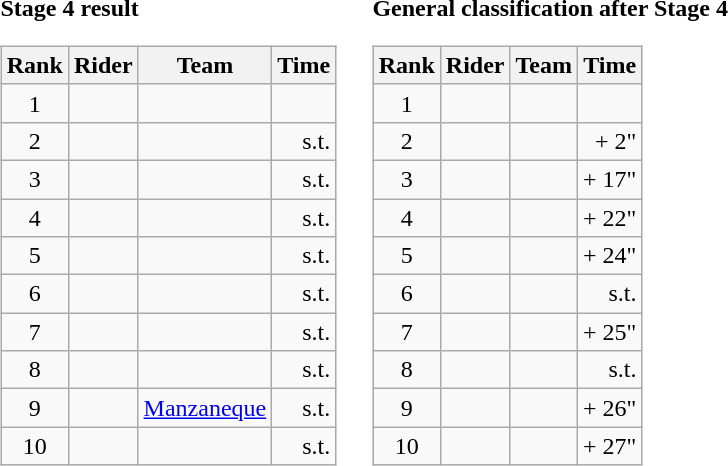<table>
<tr>
<td><strong>Stage 4 result</strong><br><table class="wikitable">
<tr>
<th scope="col">Rank</th>
<th scope="col">Rider</th>
<th scope="col">Team</th>
<th scope="col">Time</th>
</tr>
<tr>
<td style="text-align:center;">1</td>
<td></td>
<td></td>
<td style="text-align:right;"></td>
</tr>
<tr>
<td style="text-align:center;">2</td>
<td></td>
<td></td>
<td style="text-align:right;">s.t.</td>
</tr>
<tr>
<td style="text-align:center;">3</td>
<td></td>
<td></td>
<td style="text-align:right;">s.t.</td>
</tr>
<tr>
<td style="text-align:center;">4</td>
<td></td>
<td></td>
<td style="text-align:right;">s.t.</td>
</tr>
<tr>
<td style="text-align:center;">5</td>
<td></td>
<td></td>
<td style="text-align:right;">s.t.</td>
</tr>
<tr>
<td style="text-align:center;">6</td>
<td></td>
<td></td>
<td style="text-align:right;">s.t.</td>
</tr>
<tr>
<td style="text-align:center;">7</td>
<td></td>
<td></td>
<td style="text-align:right;">s.t.</td>
</tr>
<tr>
<td style="text-align:center;">8</td>
<td></td>
<td></td>
<td style="text-align:right;">s.t.</td>
</tr>
<tr>
<td style="text-align:center;">9</td>
<td></td>
<td><a href='#'>Manzaneque</a></td>
<td style="text-align:right;">s.t.</td>
</tr>
<tr>
<td style="text-align:center;">10</td>
<td></td>
<td></td>
<td style="text-align:right;">s.t.</td>
</tr>
</table>
</td>
<td></td>
<td><strong>General classification after Stage 4</strong><br><table class="wikitable">
<tr>
<th scope="col">Rank</th>
<th scope="col">Rider</th>
<th scope="col">Team</th>
<th scope="col">Time</th>
</tr>
<tr>
<td style="text-align:center;">1</td>
<td></td>
<td></td>
<td style="text-align:right;"></td>
</tr>
<tr>
<td style="text-align:center;">2</td>
<td></td>
<td></td>
<td style="text-align:right;">+ 2"</td>
</tr>
<tr>
<td style="text-align:center;">3</td>
<td></td>
<td></td>
<td style="text-align:right;">+ 17"</td>
</tr>
<tr>
<td style="text-align:center;">4</td>
<td></td>
<td></td>
<td style="text-align:right;">+ 22"</td>
</tr>
<tr>
<td style="text-align:center;">5</td>
<td></td>
<td></td>
<td style="text-align:right;">+ 24"</td>
</tr>
<tr>
<td style="text-align:center;">6</td>
<td></td>
<td></td>
<td style="text-align:right;">s.t.</td>
</tr>
<tr>
<td style="text-align:center;">7</td>
<td></td>
<td></td>
<td style="text-align:right;">+ 25"</td>
</tr>
<tr>
<td style="text-align:center;">8</td>
<td></td>
<td></td>
<td style="text-align:right;">s.t.</td>
</tr>
<tr>
<td style="text-align:center;">9</td>
<td></td>
<td></td>
<td style="text-align:right;">+ 26"</td>
</tr>
<tr>
<td style="text-align:center;">10</td>
<td></td>
<td></td>
<td style="text-align:right;">+ 27"</td>
</tr>
</table>
</td>
</tr>
</table>
